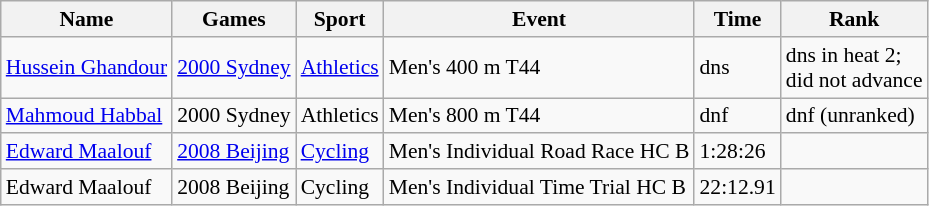<table class="wikitable sortable" style="font-size:90%">
<tr>
<th>Name</th>
<th>Games</th>
<th>Sport</th>
<th>Event</th>
<th>Time</th>
<th>Rank</th>
</tr>
<tr>
<td><a href='#'>Hussein Ghandour</a></td>
<td><a href='#'>2000 Sydney</a></td>
<td><a href='#'>Athletics</a></td>
<td>Men's 400 m T44</td>
<td>dns</td>
<td>dns in heat 2;<br>did not advance</td>
</tr>
<tr>
<td><a href='#'>Mahmoud Habbal</a></td>
<td>2000 Sydney</td>
<td>Athletics</td>
<td>Men's 800 m T44</td>
<td>dnf</td>
<td>dnf (unranked)</td>
</tr>
<tr>
<td><a href='#'>Edward Maalouf</a></td>
<td><a href='#'>2008 Beijing</a></td>
<td><a href='#'>Cycling</a></td>
<td>Men's Individual Road Race HC B</td>
<td>1:28:26</td>
<td></td>
</tr>
<tr>
<td>Edward Maalouf</td>
<td>2008 Beijing</td>
<td>Cycling</td>
<td>Men's Individual Time Trial HC B</td>
<td>22:12.91</td>
<td></td>
</tr>
</table>
